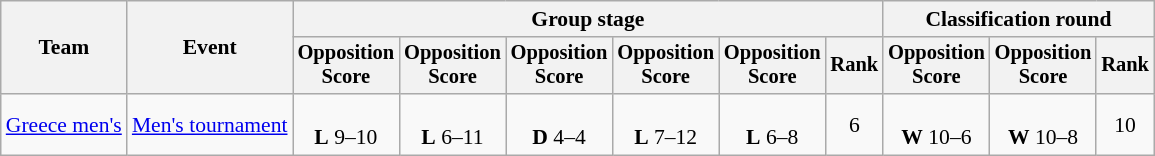<table class="wikitable" style="font-size:90%">
<tr>
<th rowspan=2>Team</th>
<th rowspan=2>Event</th>
<th colspan=6>Group stage</th>
<th colspan=3>Classification round</th>
</tr>
<tr style="font-size:95%">
<th>Opposition<br>Score</th>
<th>Opposition<br>Score</th>
<th>Opposition<br>Score</th>
<th>Opposition<br>Score</th>
<th>Opposition<br>Score</th>
<th>Rank</th>
<th>Opposition<br>Score</th>
<th>Opposition<br>Score</th>
<th>Rank</th>
</tr>
<tr align=center>
<td align=left><a href='#'>Greece men's</a></td>
<td align=left><a href='#'>Men's tournament</a></td>
<td><br><strong>L</strong> 9–10</td>
<td><br><strong>L</strong> 6–11</td>
<td><br><strong>D</strong> 4–4</td>
<td><br><strong>L</strong> 7–12</td>
<td><br><strong>L</strong> 6–8</td>
<td>6</td>
<td><br><strong>W</strong> 10–6</td>
<td><br><strong>W</strong> 10–8</td>
<td>10</td>
</tr>
</table>
